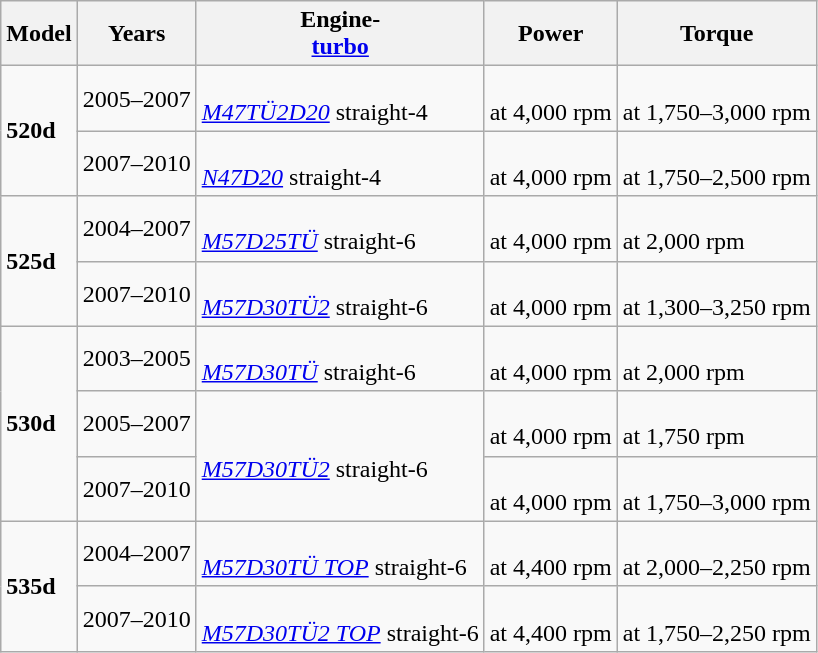<table class="wikitable">
<tr>
<th>Model</th>
<th>Years</th>
<th>Engine- <br> <a href='#'>turbo</a></th>
<th>Power</th>
<th>Torque</th>
</tr>
<tr>
<td rowspan=2><strong>520d</strong></td>
<td>2005–2007</td>
<td> <br> <em><a href='#'>M47TÜ2D20</a></em> straight-4</td>
<td> <br> at 4,000 rpm</td>
<td> <br> at 1,750–3,000 rpm</td>
</tr>
<tr>
<td>2007–2010</td>
<td> <br> <em><a href='#'>N47D20</a></em> straight-4</td>
<td> <br> at 4,000 rpm</td>
<td> <br> at 1,750–2,500 rpm</td>
</tr>
<tr>
<td rowspan=2><strong>525d</strong></td>
<td>2004–2007</td>
<td> <br> <em><a href='#'>M57D25TÜ</a></em> straight-6</td>
<td> <br> at 4,000 rpm</td>
<td> <br> at 2,000 rpm</td>
</tr>
<tr>
<td>2007–2010</td>
<td> <br> <em><a href='#'>M57D30TÜ2</a></em> straight-6</td>
<td> <br> at 4,000 rpm</td>
<td> <br> at 1,300–3,250 rpm</td>
</tr>
<tr>
<td rowspan=3><strong>530d</strong></td>
<td>2003–2005</td>
<td> <br> <em><a href='#'>M57D30TÜ</a></em> straight-6</td>
<td> <br> at 4,000 rpm</td>
<td> <br> at 2,000 rpm</td>
</tr>
<tr>
<td>2005–2007</td>
<td rowspan="2"> <br> <em><a href='#'>M57D30TÜ2</a></em> straight-6</td>
<td> <br> at 4,000 rpm</td>
<td> <br> at 1,750 rpm</td>
</tr>
<tr>
<td>2007–2010</td>
<td> <br>  at 4,000 rpm</td>
<td> <br> at 1,750–3,000 rpm</td>
</tr>
<tr>
<td rowspan=2><strong>535d</strong></td>
<td>2004–2007</td>
<td> <br> <em><a href='#'>M57D30TÜ TOP</a></em> straight-6</td>
<td> <br> at 4,400 rpm</td>
<td> <br> at 2,000–2,250 rpm</td>
</tr>
<tr>
<td>2007–2010</td>
<td> <br> <em><a href='#'>M57D30TÜ2 TOP</a></em> straight-6</td>
<td> <br> at 4,400 rpm</td>
<td> <br> at 1,750–2,250 rpm</td>
</tr>
</table>
